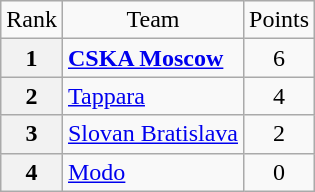<table class="wikitable" style="text-align: center;">
<tr>
<td>Rank</td>
<td>Team</td>
<td>Points</td>
</tr>
<tr>
<th>1</th>
<td style="text-align: left;"> <strong><a href='#'>CSKA Moscow</a></strong></td>
<td>6</td>
</tr>
<tr>
<th>2</th>
<td style="text-align: left;"> <a href='#'>Tappara</a></td>
<td>4</td>
</tr>
<tr>
<th>3</th>
<td style="text-align: left;"> <a href='#'>Slovan Bratislava</a></td>
<td>2</td>
</tr>
<tr>
<th>4</th>
<td style="text-align: left;"> <a href='#'>Modo</a></td>
<td>0</td>
</tr>
</table>
